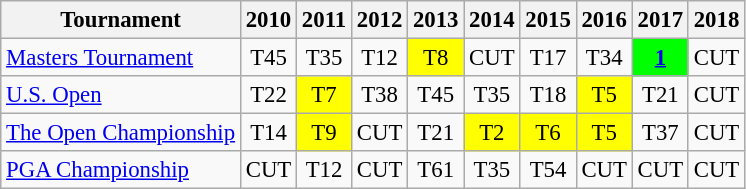<table class="wikitable" style="font-size:95%;text-align:center;">
<tr>
<th>Tournament</th>
<th>2010</th>
<th>2011</th>
<th>2012</th>
<th>2013</th>
<th>2014</th>
<th>2015</th>
<th>2016</th>
<th>2017</th>
<th>2018</th>
</tr>
<tr>
<td align=left><a href='#'>Masters Tournament</a></td>
<td>T45</td>
<td>T35</td>
<td>T12</td>
<td style="background:yellow;">T8</td>
<td>CUT</td>
<td>T17</td>
<td>T34</td>
<td style="background:lime;"><a href='#'><strong>1</strong></a></td>
<td>CUT</td>
</tr>
<tr>
<td align=left><a href='#'>U.S. Open</a></td>
<td>T22</td>
<td style="background:yellow;">T7</td>
<td>T38</td>
<td>T45</td>
<td>T35</td>
<td>T18</td>
<td style="background:yellow;">T5</td>
<td>T21</td>
<td>CUT</td>
</tr>
<tr>
<td align=left><a href='#'>The Open Championship</a></td>
<td>T14</td>
<td style="background:yellow;">T9</td>
<td>CUT</td>
<td>T21</td>
<td style="background:yellow;">T2</td>
<td style="background:yellow;">T6</td>
<td style="background:yellow;">T5</td>
<td>T37</td>
<td>CUT</td>
</tr>
<tr>
<td align=left><a href='#'>PGA Championship</a></td>
<td>CUT</td>
<td>T12</td>
<td>CUT</td>
<td>T61</td>
<td>T35</td>
<td>T54</td>
<td>CUT</td>
<td>CUT</td>
<td>CUT</td>
</tr>
</table>
